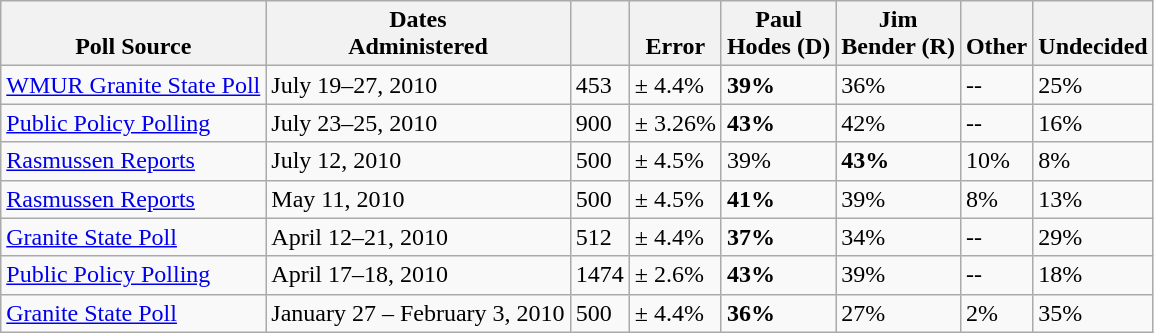<table class="wikitable">
<tr valign=bottom>
<th>Poll Source</th>
<th>Dates<br>Administered</th>
<th></th>
<th><br>Error</th>
<th>Paul<br>Hodes (D)</th>
<th>Jim<br>Bender (R)</th>
<th>Other</th>
<th>Undecided</th>
</tr>
<tr>
<td><a href='#'>WMUR Granite State Poll</a></td>
<td>July 19–27, 2010</td>
<td>453</td>
<td>± 4.4%</td>
<td><strong>39%</strong></td>
<td>36%</td>
<td>--</td>
<td>25%</td>
</tr>
<tr>
<td><a href='#'>Public Policy Polling</a></td>
<td>July 23–25, 2010</td>
<td>900</td>
<td>± 3.26%</td>
<td><strong>43%</strong></td>
<td>42%</td>
<td>--</td>
<td>16%</td>
</tr>
<tr>
<td><a href='#'>Rasmussen Reports</a></td>
<td>July 12, 2010</td>
<td>500</td>
<td>± 4.5%</td>
<td>39%</td>
<td><strong>43%</strong></td>
<td>10%</td>
<td>8%</td>
</tr>
<tr>
<td><a href='#'>Rasmussen Reports</a></td>
<td>May 11, 2010</td>
<td>500</td>
<td>± 4.5%</td>
<td><strong>41%</strong></td>
<td>39%</td>
<td>8%</td>
<td>13%</td>
</tr>
<tr>
<td><a href='#'>Granite State Poll</a></td>
<td>April 12–21, 2010</td>
<td>512</td>
<td>± 4.4%</td>
<td><strong>37%</strong></td>
<td>34%</td>
<td>--</td>
<td>29%</td>
</tr>
<tr>
<td><a href='#'>Public Policy Polling</a></td>
<td>April 17–18, 2010</td>
<td>1474</td>
<td>± 2.6%</td>
<td><strong>43%</strong></td>
<td>39%</td>
<td>--</td>
<td>18%</td>
</tr>
<tr>
<td><a href='#'>Granite State Poll</a></td>
<td>January 27 – February 3, 2010</td>
<td>500</td>
<td>± 4.4%</td>
<td><strong>36%</strong></td>
<td>27%</td>
<td>2%</td>
<td>35%</td>
</tr>
</table>
